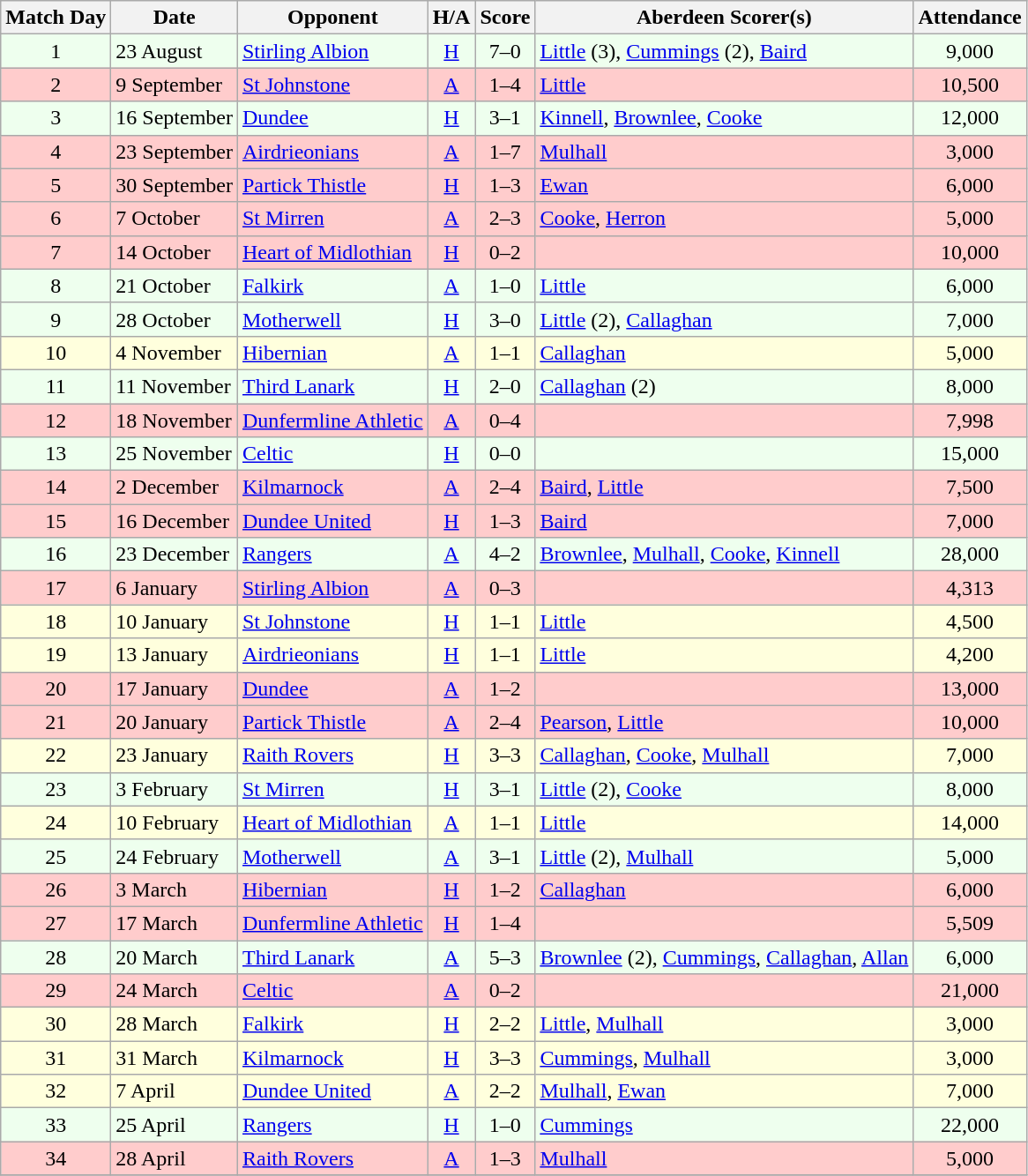<table class="wikitable" style="text-align:center">
<tr>
<th>Match Day</th>
<th>Date</th>
<th>Opponent</th>
<th>H/A</th>
<th>Score</th>
<th>Aberdeen Scorer(s)</th>
<th>Attendance</th>
</tr>
<tr bgcolor=#EEFFEE>
<td>1</td>
<td align=left>23 August</td>
<td align=left><a href='#'>Stirling Albion</a></td>
<td><a href='#'>H</a></td>
<td>7–0</td>
<td align=left><a href='#'>Little</a> (3), <a href='#'>Cummings</a> (2), <a href='#'>Baird</a></td>
<td>9,000</td>
</tr>
<tr bgcolor=#FFCCCC>
<td>2</td>
<td align=left>9 September</td>
<td align=left><a href='#'>St Johnstone</a></td>
<td><a href='#'>A</a></td>
<td>1–4</td>
<td align=left><a href='#'>Little</a></td>
<td>10,500</td>
</tr>
<tr bgcolor=#EEFFEE>
<td>3</td>
<td align=left>16 September</td>
<td align=left><a href='#'>Dundee</a></td>
<td><a href='#'>H</a></td>
<td>3–1</td>
<td align=left><a href='#'>Kinnell</a>, <a href='#'>Brownlee</a>, <a href='#'>Cooke</a></td>
<td>12,000</td>
</tr>
<tr bgcolor=#FFCCCC>
<td>4</td>
<td align=left>23 September</td>
<td align=left><a href='#'>Airdrieonians</a></td>
<td><a href='#'>A</a></td>
<td>1–7</td>
<td align=left><a href='#'>Mulhall</a></td>
<td>3,000</td>
</tr>
<tr bgcolor=#FFCCCC>
<td>5</td>
<td align=left>30 September</td>
<td align=left><a href='#'>Partick Thistle</a></td>
<td><a href='#'>H</a></td>
<td>1–3</td>
<td align=left><a href='#'>Ewan</a></td>
<td>6,000</td>
</tr>
<tr bgcolor=#FFCCCC>
<td>6</td>
<td align=left>7 October</td>
<td align=left><a href='#'>St Mirren</a></td>
<td><a href='#'>A</a></td>
<td>2–3</td>
<td align=left><a href='#'>Cooke</a>, <a href='#'>Herron</a></td>
<td>5,000</td>
</tr>
<tr bgcolor=#FFCCCC>
<td>7</td>
<td align=left>14 October</td>
<td align=left><a href='#'>Heart of Midlothian</a></td>
<td><a href='#'>H</a></td>
<td>0–2</td>
<td align=left></td>
<td>10,000</td>
</tr>
<tr bgcolor=#EEFFEE>
<td>8</td>
<td align=left>21 October</td>
<td align=left><a href='#'>Falkirk</a></td>
<td><a href='#'>A</a></td>
<td>1–0</td>
<td align=left><a href='#'>Little</a></td>
<td>6,000</td>
</tr>
<tr bgcolor=#EEFFEE>
<td>9</td>
<td align=left>28 October</td>
<td align=left><a href='#'>Motherwell</a></td>
<td><a href='#'>H</a></td>
<td>3–0</td>
<td align=left><a href='#'>Little</a> (2), <a href='#'>Callaghan</a></td>
<td>7,000</td>
</tr>
<tr bgcolor=#FFFFDD>
<td>10</td>
<td align=left>4 November</td>
<td align=left><a href='#'>Hibernian</a></td>
<td><a href='#'>A</a></td>
<td>1–1</td>
<td align=left><a href='#'>Callaghan</a></td>
<td>5,000</td>
</tr>
<tr bgcolor=#EEFFEE>
<td>11</td>
<td align=left>11 November</td>
<td align=left><a href='#'>Third Lanark</a></td>
<td><a href='#'>H</a></td>
<td>2–0</td>
<td align=left><a href='#'>Callaghan</a> (2)</td>
<td>8,000</td>
</tr>
<tr bgcolor=#FFCCCC>
<td>12</td>
<td align=left>18 November</td>
<td align=left><a href='#'>Dunfermline Athletic</a></td>
<td><a href='#'>A</a></td>
<td>0–4</td>
<td align=left></td>
<td>7,998</td>
</tr>
<tr bgcolor=#EEFFEE>
<td>13</td>
<td align=left>25 November</td>
<td align=left><a href='#'>Celtic</a></td>
<td><a href='#'>H</a></td>
<td>0–0</td>
<td align=left></td>
<td>15,000</td>
</tr>
<tr bgcolor=#FFCCCC>
<td>14</td>
<td align=left>2 December</td>
<td align=left><a href='#'>Kilmarnock</a></td>
<td><a href='#'>A</a></td>
<td>2–4</td>
<td align=left><a href='#'>Baird</a>, <a href='#'>Little</a></td>
<td>7,500</td>
</tr>
<tr bgcolor=#FFCCCC>
<td>15</td>
<td align=left>16 December</td>
<td align=left><a href='#'>Dundee United</a></td>
<td><a href='#'>H</a></td>
<td>1–3</td>
<td align=left><a href='#'>Baird</a></td>
<td>7,000</td>
</tr>
<tr bgcolor=#EEFFEE>
<td>16</td>
<td align=left>23 December</td>
<td align=left><a href='#'>Rangers</a></td>
<td><a href='#'>A</a></td>
<td>4–2</td>
<td align=left><a href='#'>Brownlee</a>, <a href='#'>Mulhall</a>, <a href='#'>Cooke</a>, <a href='#'>Kinnell</a></td>
<td>28,000</td>
</tr>
<tr bgcolor=#FFCCCC>
<td>17</td>
<td align=left>6 January</td>
<td align=left><a href='#'>Stirling Albion</a></td>
<td><a href='#'>A</a></td>
<td>0–3</td>
<td align=left></td>
<td>4,313</td>
</tr>
<tr bgcolor=#FFFFDD>
<td>18</td>
<td align=left>10 January</td>
<td align=left><a href='#'>St Johnstone</a></td>
<td><a href='#'>H</a></td>
<td>1–1</td>
<td align=left><a href='#'>Little</a></td>
<td>4,500</td>
</tr>
<tr bgcolor=#FFFFDD>
<td>19</td>
<td align=left>13 January</td>
<td align=left><a href='#'>Airdrieonians</a></td>
<td><a href='#'>H</a></td>
<td>1–1</td>
<td align=left><a href='#'>Little</a></td>
<td>4,200</td>
</tr>
<tr bgcolor=#FFCCCC>
<td>20</td>
<td align=left>17 January</td>
<td align=left><a href='#'>Dundee</a></td>
<td><a href='#'>A</a></td>
<td>1–2</td>
<td align=left></td>
<td>13,000</td>
</tr>
<tr bgcolor=#FFCCCC>
<td>21</td>
<td align=left>20 January</td>
<td align=left><a href='#'>Partick Thistle</a></td>
<td><a href='#'>A</a></td>
<td>2–4</td>
<td align=left><a href='#'>Pearson</a>, <a href='#'>Little</a></td>
<td>10,000</td>
</tr>
<tr bgcolor=#FFFFDD>
<td>22</td>
<td align=left>23 January</td>
<td align=left><a href='#'>Raith Rovers</a></td>
<td><a href='#'>H</a></td>
<td>3–3</td>
<td align=left><a href='#'>Callaghan</a>, <a href='#'>Cooke</a>, <a href='#'>Mulhall</a></td>
<td>7,000</td>
</tr>
<tr bgcolor=#EEFFEE>
<td>23</td>
<td align=left>3 February</td>
<td align=left><a href='#'>St Mirren</a></td>
<td><a href='#'>H</a></td>
<td>3–1</td>
<td align=left><a href='#'>Little</a> (2), <a href='#'>Cooke</a></td>
<td>8,000</td>
</tr>
<tr bgcolor=#FFFFDD>
<td>24</td>
<td align=left>10 February</td>
<td align=left><a href='#'>Heart of Midlothian</a></td>
<td><a href='#'>A</a></td>
<td>1–1</td>
<td align=left><a href='#'>Little</a></td>
<td>14,000</td>
</tr>
<tr bgcolor=#EEFFEE>
<td>25</td>
<td align=left>24 February</td>
<td align=left><a href='#'>Motherwell</a></td>
<td><a href='#'>A</a></td>
<td>3–1</td>
<td align=left><a href='#'>Little</a> (2), <a href='#'>Mulhall</a></td>
<td>5,000</td>
</tr>
<tr bgcolor=#FFCCCC>
<td>26</td>
<td align=left>3 March</td>
<td align=left><a href='#'>Hibernian</a></td>
<td><a href='#'>H</a></td>
<td>1–2</td>
<td align=left><a href='#'>Callaghan</a></td>
<td>6,000</td>
</tr>
<tr bgcolor=#FFCCCC>
<td>27</td>
<td align=left>17 March</td>
<td align=left><a href='#'>Dunfermline Athletic</a></td>
<td><a href='#'>H</a></td>
<td>1–4</td>
<td align=left></td>
<td>5,509</td>
</tr>
<tr bgcolor=#EEFFEE>
<td>28</td>
<td align=left>20 March</td>
<td align=left><a href='#'>Third Lanark</a></td>
<td><a href='#'>A</a></td>
<td>5–3</td>
<td align=left><a href='#'>Brownlee</a> (2), <a href='#'>Cummings</a>, <a href='#'>Callaghan</a>, <a href='#'>Allan</a></td>
<td>6,000</td>
</tr>
<tr bgcolor=#FFCCCC>
<td>29</td>
<td align=left>24 March</td>
<td align=left><a href='#'>Celtic</a></td>
<td><a href='#'>A</a></td>
<td>0–2</td>
<td align=left></td>
<td>21,000</td>
</tr>
<tr bgcolor=#FFFFDD>
<td>30</td>
<td align=left>28 March</td>
<td align=left><a href='#'>Falkirk</a></td>
<td><a href='#'>H</a></td>
<td>2–2</td>
<td align=left><a href='#'>Little</a>, <a href='#'>Mulhall</a></td>
<td>3,000</td>
</tr>
<tr bgcolor=#FFFFDD>
<td>31</td>
<td align=left>31 March</td>
<td align=left><a href='#'>Kilmarnock</a></td>
<td><a href='#'>H</a></td>
<td>3–3</td>
<td align=left><a href='#'>Cummings</a>, <a href='#'>Mulhall</a></td>
<td>3,000</td>
</tr>
<tr bgcolor=#FFFFDD>
<td>32</td>
<td align=left>7 April</td>
<td align=left><a href='#'>Dundee United</a></td>
<td><a href='#'>A</a></td>
<td>2–2</td>
<td align=left><a href='#'>Mulhall</a>, <a href='#'>Ewan</a></td>
<td>7,000</td>
</tr>
<tr bgcolor=#EEFFEE>
<td>33</td>
<td align=left>25 April</td>
<td align=left><a href='#'>Rangers</a></td>
<td><a href='#'>H</a></td>
<td>1–0</td>
<td align=left><a href='#'>Cummings</a></td>
<td>22,000</td>
</tr>
<tr bgcolor=#FFCCCC>
<td>34</td>
<td align=left>28 April</td>
<td align=left><a href='#'>Raith Rovers</a></td>
<td><a href='#'>A</a></td>
<td>1–3</td>
<td align=left><a href='#'>Mulhall</a></td>
<td>5,000</td>
</tr>
<tr>
</tr>
</table>
